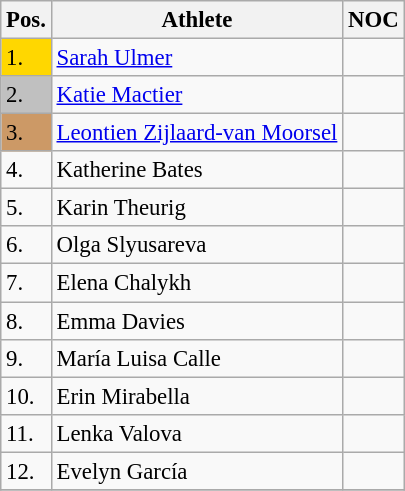<table class="wikitable sortable" style="font-size:95%;">
<tr>
<th>Pos.</th>
<th>Athlete</th>
<th>NOC</th>
</tr>
<tr>
<td bgcolor="gold">1.</td>
<td><a href='#'>Sarah Ulmer</a></td>
<td></td>
</tr>
<tr>
<td bgcolor="silver">2.</td>
<td><a href='#'>Katie Mactier</a></td>
<td></td>
</tr>
<tr>
<td bgcolor="CC9966">3.</td>
<td><a href='#'>Leontien Zijlaard-van Moorsel</a></td>
<td></td>
</tr>
<tr>
<td>4.</td>
<td>Katherine Bates</td>
<td></td>
</tr>
<tr>
<td>5.</td>
<td>Karin Theurig</td>
<td></td>
</tr>
<tr>
<td>6.</td>
<td>Olga Slyusareva</td>
<td></td>
</tr>
<tr>
<td>7.</td>
<td>Elena Chalykh</td>
<td></td>
</tr>
<tr>
<td>8.</td>
<td>Emma Davies</td>
<td></td>
</tr>
<tr>
<td>9.</td>
<td>María Luisa Calle</td>
<td></td>
</tr>
<tr>
<td>10.</td>
<td>Erin Mirabella</td>
<td></td>
</tr>
<tr>
<td>11.</td>
<td>Lenka Valova</td>
<td></td>
</tr>
<tr>
<td>12.</td>
<td>Evelyn García</td>
<td></td>
</tr>
<tr>
</tr>
</table>
